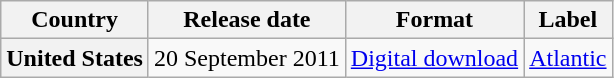<table class="wikitable plainrowheaders">
<tr>
<th scope="col">Country</th>
<th scope="col">Release date</th>
<th scope="col">Format</th>
<th scope="col">Label</th>
</tr>
<tr>
<th scope="row">United States</th>
<td>20 September 2011</td>
<td><a href='#'>Digital download</a></td>
<td><a href='#'>Atlantic</a></td>
</tr>
</table>
